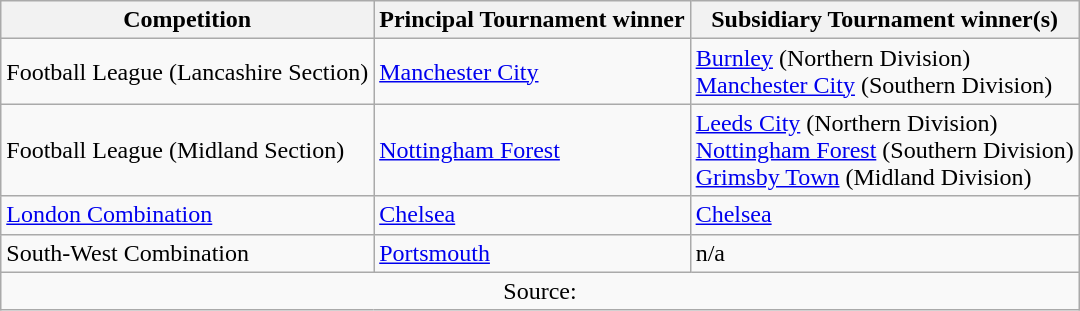<table class="wikitable">
<tr>
<th>Competition</th>
<th>Principal Tournament winner</th>
<th>Subsidiary Tournament winner(s)</th>
</tr>
<tr>
<td>Football League (Lancashire Section)</td>
<td><a href='#'>Manchester City</a></td>
<td><a href='#'>Burnley</a> (Northern Division)<br><a href='#'>Manchester City</a> (Southern Division)</td>
</tr>
<tr>
<td>Football League (Midland Section)</td>
<td><a href='#'>Nottingham Forest</a></td>
<td><a href='#'>Leeds City</a> (Northern Division)<br><a href='#'>Nottingham Forest</a> (Southern Division)<br><a href='#'>Grimsby Town</a> (Midland Division)</td>
</tr>
<tr>
<td><a href='#'>London Combination</a></td>
<td><a href='#'>Chelsea</a></td>
<td><a href='#'>Chelsea</a></td>
</tr>
<tr>
<td>South-West Combination</td>
<td><a href='#'>Portsmouth</a></td>
<td>n/a</td>
</tr>
<tr>
<td colspan="3" style="text-align:center">Source:</td>
</tr>
</table>
